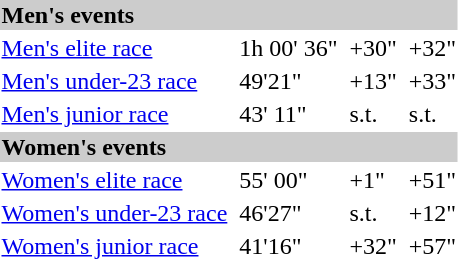<table>
<tr bgcolor="#cccccc">
<td colspan=7><strong>Men's events</strong></td>
</tr>
<tr>
<td><a href='#'>Men's elite race</a></td>
<td></td>
<td>1h 00' 36"</td>
<td></td>
<td>+30"</td>
<td></td>
<td>+32"</td>
</tr>
<tr>
<td><a href='#'>Men's under-23 race</a></td>
<td></td>
<td>49'21"</td>
<td></td>
<td>+13"</td>
<td></td>
<td>+33"</td>
</tr>
<tr>
<td><a href='#'>Men's junior race</a></td>
<td></td>
<td>43' 11"</td>
<td></td>
<td>s.t.</td>
<td></td>
<td>s.t.</td>
</tr>
<tr bgcolor="#cccccc">
<td colspan=7><strong>Women's events</strong></td>
</tr>
<tr>
<td><a href='#'>Women's elite race</a></td>
<td></td>
<td>55' 00"</td>
<td></td>
<td>+1"</td>
<td></td>
<td>+51"</td>
</tr>
<tr>
<td><a href='#'>Women's under-23 race</a></td>
<td></td>
<td>46'27"</td>
<td></td>
<td>s.t.</td>
<td></td>
<td>+12"</td>
</tr>
<tr>
<td><a href='#'>Women's junior race</a></td>
<td></td>
<td>41'16"</td>
<td></td>
<td>+32"</td>
<td></td>
<td>+57"</td>
</tr>
</table>
